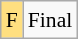<table class="wikitable" style="margin:0.5em auto; font-size:90%; line-height:1.25em;">
<tr>
<td bgcolor="#FFDF80" align=center>F</td>
<td>Final</td>
</tr>
</table>
